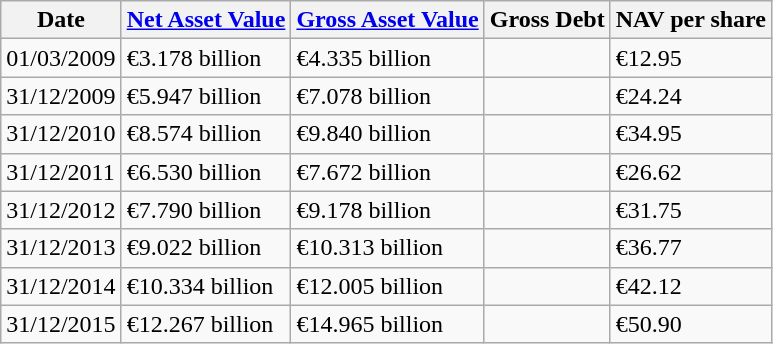<table class="wikitable">
<tr>
<th>Date</th>
<th><a href='#'>Net Asset Value</a></th>
<th><a href='#'>Gross Asset Value</a></th>
<th>Gross Debt</th>
<th>NAV per share</th>
</tr>
<tr>
<td>01/03/2009</td>
<td>€3.178 billion</td>
<td>€4.335 billion</td>
<td></td>
<td>€12.95</td>
</tr>
<tr>
<td>31/12/2009</td>
<td>€5.947 billion</td>
<td>€7.078 billion</td>
<td></td>
<td>€24.24</td>
</tr>
<tr>
<td>31/12/2010</td>
<td>€8.574 billion</td>
<td>€9.840 billion</td>
<td></td>
<td>€34.95</td>
</tr>
<tr>
<td>31/12/2011</td>
<td>€6.530 billion</td>
<td>€7.672 billion</td>
<td></td>
<td>€26.62</td>
</tr>
<tr>
<td>31/12/2012</td>
<td>€7.790 billion</td>
<td>€9.178 billion</td>
<td></td>
<td>€31.75</td>
</tr>
<tr>
<td>31/12/2013</td>
<td>€9.022 billion</td>
<td>€10.313 billion</td>
<td></td>
<td>€36.77</td>
</tr>
<tr>
<td>31/12/2014</td>
<td>€10.334 billion</td>
<td>€12.005 billion</td>
<td></td>
<td>€42.12</td>
</tr>
<tr>
<td>31/12/2015</td>
<td>€12.267 billion</td>
<td>€14.965 billion</td>
<td></td>
<td>€50.90</td>
</tr>
</table>
